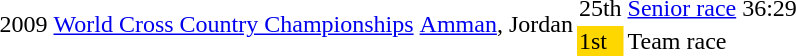<table>
<tr>
<td rowspan=2>2009</td>
<td rowspan=2><a href='#'>World Cross Country Championships</a></td>
<td rowspan=2><a href='#'>Amman</a>, Jordan</td>
<td>25th</td>
<td><a href='#'>Senior race</a></td>
<td>36:29</td>
</tr>
<tr>
<td bgcolor=gold>1st</td>
<td>Team race</td>
<td></td>
</tr>
</table>
